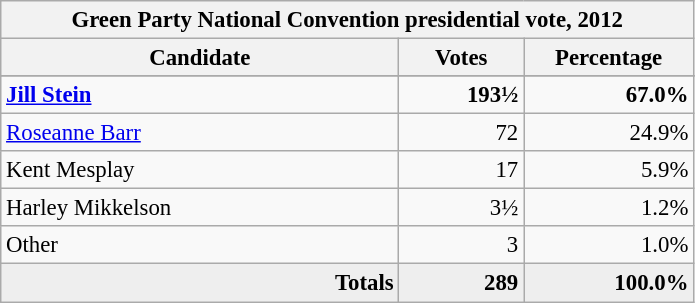<table class="wikitable" style="font-size:95%;">
<tr>
<th colspan="3">Green Party National Convention presidential vote, 2012</th>
</tr>
<tr>
<th style="width: 17em">Candidate</th>
<th style="width: 5em">Votes</th>
<th style="width: 7em">Percentage</th>
</tr>
<tr>
</tr>
<tr>
<td><strong><a href='#'>Jill Stein</a></strong></td>
<td align="right"><strong>193½</strong></td>
<td align="right"><strong>67.0%</strong></td>
</tr>
<tr>
<td><a href='#'>Roseanne Barr</a></td>
<td align="right">72</td>
<td align="right">24.9%</td>
</tr>
<tr>
<td>Kent Mesplay</td>
<td align="right">17</td>
<td align="right">5.9%</td>
</tr>
<tr>
<td>Harley Mikkelson</td>
<td align="right">3½</td>
<td align="right">1.2%</td>
</tr>
<tr>
<td>Other</td>
<td align="right">3</td>
<td align="right">1.0%</td>
</tr>
<tr bgcolor="#EEEEEE">
<td align="right"><strong>Totals</strong></td>
<td align="right"><strong>289</strong></td>
<td align="right"><strong>100.0%</strong></td>
</tr>
</table>
